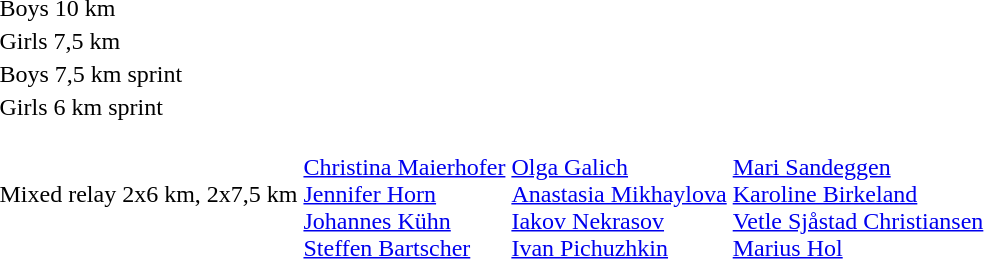<table>
<tr>
<td>Boys 10 km</td>
<td></td>
<td></td>
<td></td>
</tr>
<tr>
<td>Girls 7,5 km</td>
<td></td>
<td></td>
<td></td>
</tr>
<tr>
<td>Boys 7,5 km sprint</td>
<td></td>
<td></td>
<td></td>
</tr>
<tr>
<td>Girls 6 km sprint</td>
<td></td>
<td></td>
<td></td>
</tr>
<tr>
<td>Mixed relay 2x6 km, 2x7,5 km</td>
<td><br><a href='#'>Christina Maierhofer</a><br><a href='#'>Jennifer Horn</a><br><a href='#'>Johannes Kühn</a><br><a href='#'>Steffen Bartscher</a></td>
<td><br><a href='#'>Olga Galich</a><br><a href='#'>Anastasia Mikhaylova</a><br><a href='#'>Iakov Nekrasov</a><br><a href='#'>Ivan Pichuzhkin</a></td>
<td><br><a href='#'>Mari Sandeggen</a><br><a href='#'>Karoline Birkeland</a><br><a href='#'>Vetle Sjåstad Christiansen </a><br><a href='#'>Marius Hol</a></td>
</tr>
</table>
